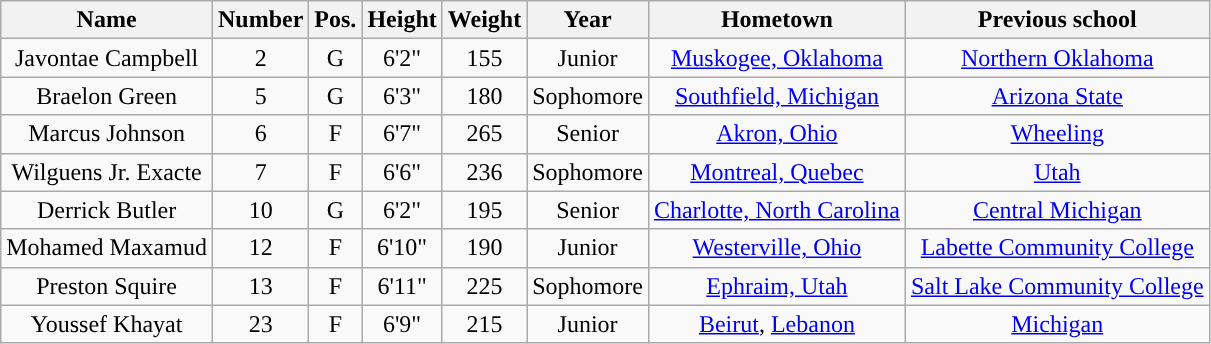<table class="wikitable sortable" style="text-align:center">
<tr align=center>
<th>Name</th>
<th>Number</th>
<th>Pos.</th>
<th>Height</th>
<th>Weight</th>
<th>Year</th>
<th>Hometown</th>
<th class="unsortable">Previous school</th>
</tr>
<tr>
<td>Javontae Campbell</td>
<td>2</td>
<td>G</td>
<td>6'2"</td>
<td>155</td>
<td>Junior</td>
<td><a href='#'>Muskogee, Oklahoma</a></td>
<td><a href='#'>Northern Oklahoma</a></td>
</tr>
<tr>
<td>Braelon Green</td>
<td>5</td>
<td>G</td>
<td>6'3"</td>
<td>180</td>
<td>Sophomore</td>
<td><a href='#'>Southfield, Michigan</a></td>
<td><a href='#'>Arizona State</a></td>
</tr>
<tr>
<td>Marcus Johnson</td>
<td>6</td>
<td>F</td>
<td>6'7"</td>
<td>265</td>
<td>Senior</td>
<td><a href='#'>Akron, Ohio</a></td>
<td><a href='#'>Wheeling</a></td>
</tr>
<tr>
<td>Wilguens Jr. Exacte</td>
<td>7</td>
<td>F</td>
<td>6'6"</td>
<td>236</td>
<td>Sophomore</td>
<td><a href='#'>Montreal, Quebec</a></td>
<td><a href='#'>Utah</a></td>
</tr>
<tr>
<td>Derrick Butler</td>
<td>10</td>
<td>G</td>
<td>6'2"</td>
<td>195</td>
<td>Senior</td>
<td><a href='#'>Charlotte, North Carolina</a></td>
<td><a href='#'>Central Michigan</a></td>
</tr>
<tr>
<td>Mohamed Maxamud</td>
<td>12</td>
<td>F</td>
<td>6'10"</td>
<td>190</td>
<td>Junior</td>
<td><a href='#'>Westerville, Ohio</a></td>
<td><a href='#'>Labette Community College</a></td>
</tr>
<tr>
<td>Preston Squire</td>
<td>13</td>
<td>F</td>
<td>6'11"</td>
<td>225</td>
<td>Sophomore</td>
<td><a href='#'>Ephraim, Utah</a></td>
<td><a href='#'>Salt Lake Community College</a></td>
</tr>
<tr>
<td>Youssef Khayat</td>
<td>23</td>
<td>F</td>
<td>6'9"</td>
<td>215</td>
<td>Junior</td>
<td><a href='#'>Beirut</a>, <a href='#'>Lebanon</a></td>
<td><a href='#'>Michigan</a></td>
</tr>
</table>
